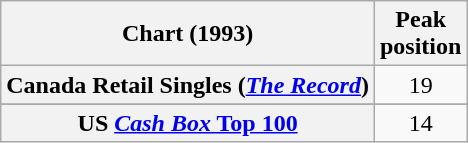<table class="wikitable sortable plainrowheaders">
<tr>
<th>Chart (1993)</th>
<th>Peak<br>position</th>
</tr>
<tr>
<th scope="row">Canada Retail Singles (<em><a href='#'>The Record</a></em>)</th>
<td align="center">19</td>
</tr>
<tr>
</tr>
<tr>
</tr>
<tr>
</tr>
<tr>
</tr>
<tr>
</tr>
<tr>
</tr>
<tr>
<th scope="row">US <a href='#'><em>Cash Box</em> Top 100</a></th>
<td align="center">14</td>
</tr>
</table>
